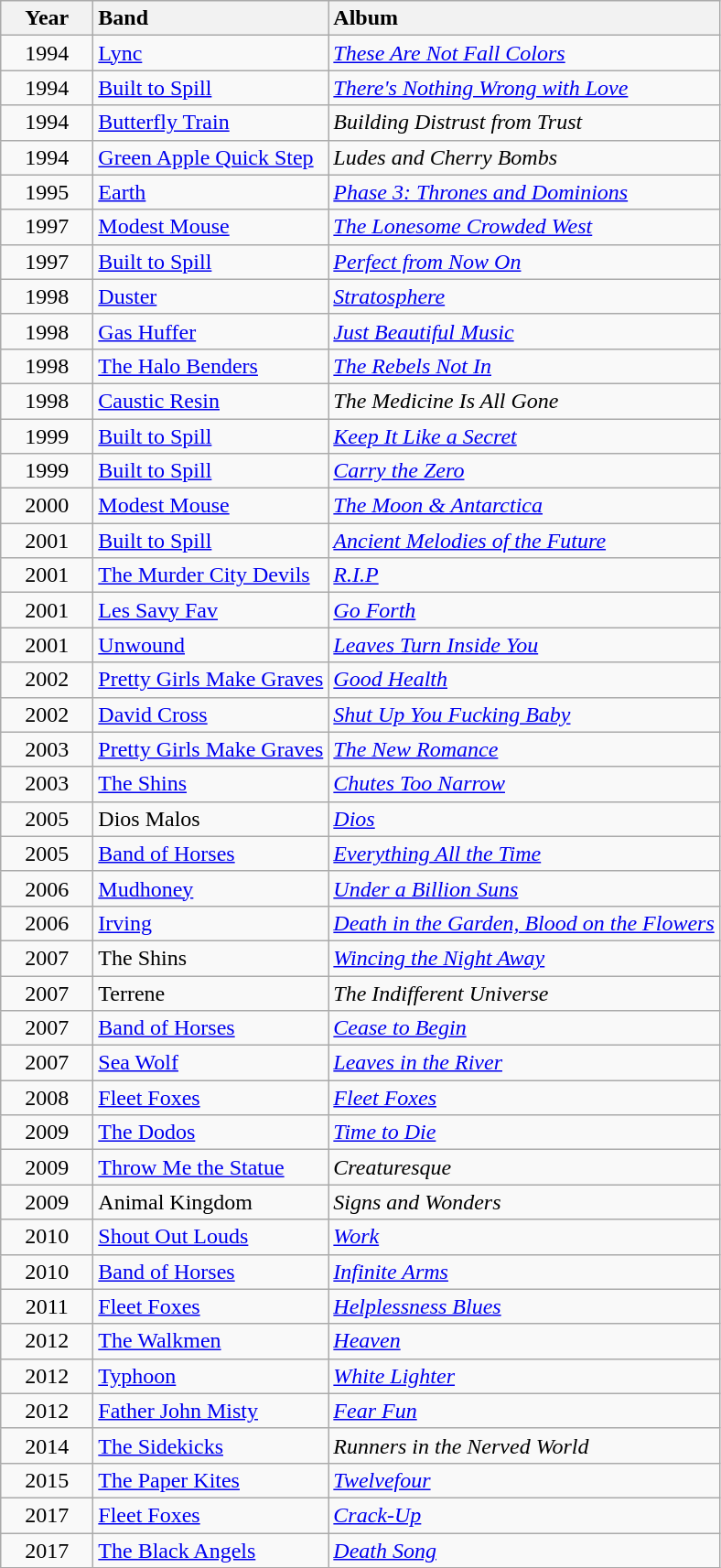<table class="wikitable">
<tr>
<th style="vertical-align:top; text-align:center; width:60px;">Year</th>
<th style="text-align:left; vertical-align:top;">Band</th>
<th style="text-align:left; vertical-align:top;">Album</th>
</tr>
<tr style="vertical-align:top;">
<td style="text-align:center; width:40px;">1994</td>
<td style="text-align:left; "><a href='#'>Lync</a></td>
<td style="text-align:left; "><em><a href='#'>These Are Not Fall Colors</a></em></td>
</tr>
<tr style="vertical-align:top;">
<td style="text-align:center; width:40px;">1994</td>
<td style="text-align:left; "><a href='#'>Built to Spill</a></td>
<td style="text-align:left; "><em><a href='#'>There's Nothing Wrong with Love</a></em></td>
</tr>
<tr style="vertical-align:top;">
<td style="text-align:center; width:40px;">1994</td>
<td style="text-align:left; "><a href='#'>Butterfly Train</a></td>
<td style="text-align:left; "><em>Building Distrust from Trust</em></td>
</tr>
<tr style="vertical-align:top;">
<td style="text-align:center; width:40px;">1994</td>
<td style="text-align:left; "><a href='#'>Green Apple Quick Step</a></td>
<td style="text-align:left; "><em>Ludes and Cherry Bombs</em></td>
</tr>
<tr>
<td style="vertical-align:top; text-align:center; width:40px;">1995</td>
<td style="text-align:left; vertical-align:top;"><a href='#'>Earth</a></td>
<td style="text-align:left; vertical-align:top;"><em><a href='#'>Phase 3: Thrones and Dominions</a></em></td>
</tr>
<tr style="vertical-align:top;">
<td style="text-align:center; width:40px;">1997</td>
<td style="text-align:left; "><a href='#'>Modest Mouse</a></td>
<td style="text-align:left; "><em><a href='#'>The Lonesome Crowded West</a></em></td>
</tr>
<tr style="vertical-align:top;">
<td style="text-align:center; width:40px;">1997</td>
<td style="text-align:left; "><a href='#'>Built to Spill</a></td>
<td style="text-align:left; "><em><a href='#'>Perfect from Now On</a></em></td>
</tr>
<tr>
<td style="vertical-align:top; text-align:center; width:40px;">1998</td>
<td><a href='#'>Duster</a></td>
<td><em><a href='#'>Stratosphere</a></em></td>
</tr>
<tr style="vertical-align:top;">
<td style="text-align:center; width:40px;">1998</td>
<td style="text-align:left; "><a href='#'>Gas Huffer</a></td>
<td style="text-align:left; "><em><a href='#'>Just Beautiful Music</a></em></td>
</tr>
<tr style="vertical-align:top;">
<td style="text-align:center; width:40px;">1998</td>
<td style="text-align:left; "><a href='#'>The Halo Benders</a></td>
<td style="text-align:left; "><em><a href='#'>The Rebels Not In</a></em></td>
</tr>
<tr style="vertical-align:top;">
<td style="text-align:center; width:40px;">1998</td>
<td style="text-align:left; "><a href='#'>Caustic Resin</a></td>
<td style="text-align:left; "><em>The Medicine Is All Gone</em></td>
</tr>
<tr style="vertical-align:top;">
<td style="text-align:center; width:40px;">1999</td>
<td style="text-align:left; "><a href='#'>Built to Spill</a></td>
<td style="text-align:left; "><em><a href='#'>Keep It Like a Secret</a></em></td>
</tr>
<tr>
<td style="vertical-align:top; text-align:center; width:40px;">1999</td>
<td style="text-align:left; vertical-align:top;"><a href='#'>Built to Spill</a></td>
<td style="text-align:left; vertical-align:top;"><em><a href='#'>Carry the Zero</a></em></td>
</tr>
<tr>
<td style="vertical-align:top; text-align:center; width:40px;">2000</td>
<td style="text-align:left; vertical-align:top;"><a href='#'>Modest Mouse</a></td>
<td style="text-align:left; vertical-align:top;"><em><a href='#'>The Moon & Antarctica</a></em></td>
</tr>
<tr style="vertical-align:top;">
<td style="text-align:center; width:40px;">2001</td>
<td style="text-align:left; "><a href='#'>Built to Spill</a></td>
<td style="text-align:left; "><em><a href='#'>Ancient Melodies of the Future</a></em></td>
</tr>
<tr style="vertical-align:top;">
<td style="text-align:center; width:40px;">2001</td>
<td style="text-align:left; "><a href='#'>The Murder City Devils</a></td>
<td style="text-align:left; "><em><a href='#'>R.I.P</a></em></td>
</tr>
<tr style="vertical-align:top;">
<td style="text-align:center; width:40px;">2001</td>
<td style="text-align:left; "><a href='#'>Les Savy Fav</a></td>
<td style="text-align:left; "><em><a href='#'>Go Forth</a></em></td>
</tr>
<tr style="vertical-align:top;">
<td style="text-align:center; width:40px;">2001</td>
<td style="text-align:left; "><a href='#'>Unwound</a></td>
<td style="text-align:left; "><em><a href='#'>Leaves Turn Inside You</a></em></td>
</tr>
<tr style="vertical-align:top;">
<td style="text-align:center; width:40px;">2002</td>
<td style="text-align:left; "><a href='#'>Pretty Girls Make Graves</a></td>
<td style="text-align:left; "><em><a href='#'>Good Health</a></em></td>
</tr>
<tr style="vertical-align:top;">
<td style="text-align:center; width:40px;">2002</td>
<td style="text-align:left; "><a href='#'>David Cross</a></td>
<td style="text-align:left; "><em><a href='#'>Shut Up You Fucking Baby</a></em></td>
</tr>
<tr style="vertical-align:top;">
<td style="text-align:center; width:40px;">2003</td>
<td style="text-align:left; "><a href='#'>Pretty Girls Make Graves</a></td>
<td style="text-align:left; "><em><a href='#'>The New Romance</a></em></td>
</tr>
<tr style="vertical-align:top;">
<td style="text-align:center; width:40px;">2003</td>
<td style="text-align:left; "><a href='#'>The Shins</a></td>
<td style="text-align:left; "><em><a href='#'>Chutes Too Narrow</a></em></td>
</tr>
<tr>
<td style="vertical-align:top; text-align:center; width:40px;">2005</td>
<td style="text-align:left; vertical-align:top;">Dios Malos</td>
<td style="text-align:left; vertical-align:top;"><em><a href='#'>Dios</a></em></td>
</tr>
<tr style="vertical-align:top;">
<td style="text-align:center; width:40px;">2005</td>
<td style="text-align:left; "><a href='#'>Band of Horses</a></td>
<td style="text-align:left; "><em><a href='#'>Everything All the Time</a></em></td>
</tr>
<tr style="vertical-align:top;">
<td style="text-align:center; width:40px;">2006</td>
<td style="text-align:left; "><a href='#'>Mudhoney</a></td>
<td style="text-align:left; "><em><a href='#'>Under a Billion Suns</a></em></td>
</tr>
<tr>
<td style="vertical-align:top; text-align:center; width:40px;">2006</td>
<td style="text-align:left; vertical-align:top;"><a href='#'>Irving</a></td>
<td style="text-align:left; vertical-align:top;"><em><a href='#'>Death in the Garden, Blood on the Flowers</a></em></td>
</tr>
<tr style="vertical-align:top;">
<td style="text-align:center; width:40px;">2007</td>
<td style="text-align:left; ">The Shins</td>
<td style="text-align:left; "><em><a href='#'>Wincing the Night Away</a></em></td>
</tr>
<tr style="vertical-align:top;">
<td style="text-align:center; width:40px;">2007</td>
<td style="text-align:left; ">Terrene</td>
<td style="text-align:left; "><em>The Indifferent Universe</em></td>
</tr>
<tr style="vertical-align:top;">
<td style="text-align:center; width:40px;">2007</td>
<td style="text-align:left; "><a href='#'>Band of Horses</a></td>
<td style="text-align:left; "><em><a href='#'>Cease to Begin</a></em></td>
</tr>
<tr>
<td style="vertical-align:top; text-align:center; width:40px;">2007</td>
<td style="text-align:left; vertical-align:top;"><a href='#'>Sea Wolf</a></td>
<td style="text-align:left; vertical-align:top;"><em><a href='#'>Leaves in the River</a></em></td>
</tr>
<tr style="vertical-align:top;">
<td style="text-align:center; width:40px;">2008</td>
<td style="text-align:left; "><a href='#'>Fleet Foxes</a></td>
<td style="text-align:left; "><em><a href='#'>Fleet Foxes</a></em></td>
</tr>
<tr style="vertical-align:top;">
<td style="text-align:center; width:40px;">2009</td>
<td style="text-align:left; "><a href='#'>The Dodos</a></td>
<td style="text-align:left; "><em><a href='#'>Time to Die</a></em></td>
</tr>
<tr style="vertical-align:top;">
<td style="text-align:center; width:40px;">2009</td>
<td style="text-align:left; "><a href='#'>Throw Me the Statue</a></td>
<td style="text-align:left; "><em>Creaturesque</em></td>
</tr>
<tr style="vertical-align:top;">
<td style="text-align:center; width:40px;">2009</td>
<td style="text-align:left; ">Animal Kingdom</td>
<td style="text-align:left; "><em>Signs and Wonders</em></td>
</tr>
<tr>
<td style="vertical-align:top; text-align:center; width:40px;">2010</td>
<td style="text-align:left; vertical-align:top;"><a href='#'>Shout Out Louds</a></td>
<td style="text-align:left; vertical-align:top;"><em><a href='#'>Work</a></em></td>
</tr>
<tr style="vertical-align:top;">
<td style="text-align:center; width:40px;">2010</td>
<td style="text-align:left; "><a href='#'>Band of Horses</a></td>
<td style="text-align:left; "><em><a href='#'>Infinite Arms</a></em></td>
</tr>
<tr style="vertical-align:top;">
<td style="text-align:center; width:40px;">2011</td>
<td style="text-align:left; "><a href='#'>Fleet Foxes</a></td>
<td style="text-align:left; "><em><a href='#'>Helplessness Blues</a></em></td>
</tr>
<tr>
<td style="vertical-align:top; text-align:center; width:40px;">2012</td>
<td style="text-align:left; vertical-align:top;"><a href='#'>The Walkmen</a></td>
<td style="text-align:left; vertical-align:top;"><em><a href='#'>Heaven</a></em></td>
</tr>
<tr>
<td style="vertical-align:top; text-align:center; width:40px;">2012</td>
<td style="text-align:left; vertical-align:top;"><a href='#'>Typhoon</a></td>
<td style="text-align:left; vertical-align:top;"><em><a href='#'>White Lighter</a></em></td>
</tr>
<tr style="vertical-align:top;">
<td style="text-align:center; width:40px;">2012</td>
<td style="text-align:left; "><a href='#'>Father John Misty</a></td>
<td style="text-align:left; "><em><a href='#'>Fear Fun</a></em></td>
</tr>
<tr>
<td style="text-align:center; width:40px;">2014</td>
<td style="text-align:left; "><a href='#'>The Sidekicks</a></td>
<td style="text-align:left; "><em>Runners in the Nerved World</em></td>
</tr>
<tr>
<td style="text-align:center; width:40px;">2015</td>
<td style="text-align:left; "><a href='#'>The Paper Kites</a></td>
<td style="text-align:left; "><em><a href='#'>Twelvefour</a></em></td>
</tr>
<tr>
<td style="text-align:center; width:40px;">2017</td>
<td style="text-align:left; "><a href='#'>Fleet Foxes</a></td>
<td style="text-align:left; "><em><a href='#'>Crack-Up</a></em></td>
</tr>
<tr>
<td style="text-align:center; width:40px;">2017</td>
<td><a href='#'>The Black Angels</a></td>
<td><em><a href='#'>Death Song</a></em></td>
</tr>
</table>
